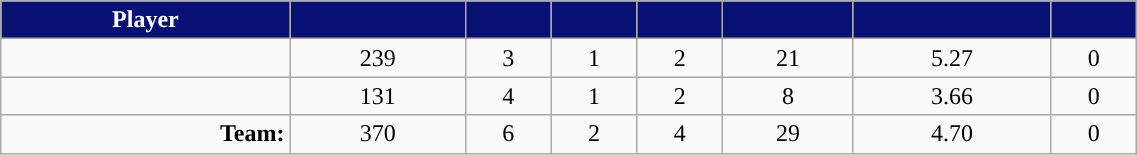<table class="wikitable sortable" style="width:60%; text-align:center;">
<tr>
<th style="color:white; background:#081073; ">Player</th>
<th style="color:white; background:#081073; "></th>
<th style="color:white; background:#081073; "></th>
<th style="color:white; background:#081073; "></th>
<th style="color:white; background:#081073; "></th>
<th style="color:white; background:#081073; "></th>
<th style="color:white; background:#081073; "></th>
<th style="color:white; background:#081073; "></th>
</tr>
<tr align="center">
<td align="right"></td>
<td>239</td>
<td>3</td>
<td>1</td>
<td>2</td>
<td>21</td>
<td>5.27</td>
<td>0</td>
</tr>
<tr align="center">
<td align="right"></td>
<td>131</td>
<td>4</td>
<td>1</td>
<td>2</td>
<td>8</td>
<td>3.66</td>
<td>0</td>
</tr>
<tr align="center">
<td align="right"><strong>Team:</strong></td>
<td>370</td>
<td>6</td>
<td>2</td>
<td>4</td>
<td>29</td>
<td>4.70</td>
<td>0</td>
</tr>
</table>
